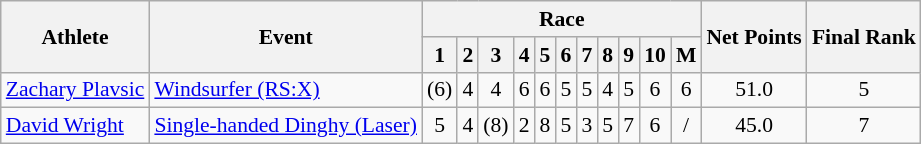<table class="wikitable" border="1" style="font-size:90%">
<tr>
<th rowspan=2>Athlete</th>
<th rowspan=2>Event</th>
<th colspan=11>Race</th>
<th rowspan=2>Net Points</th>
<th rowspan=2>Final Rank</th>
</tr>
<tr>
<th>1</th>
<th>2</th>
<th>3</th>
<th>4</th>
<th>5</th>
<th>6</th>
<th>7</th>
<th>8</th>
<th>9</th>
<th>10</th>
<th>M</th>
</tr>
<tr align=center>
<td align=left><a href='#'>Zachary Plavsic</a></td>
<td align=left><a href='#'>Windsurfer (RS:X)</a></td>
<td>(6)</td>
<td>4</td>
<td>4</td>
<td>6</td>
<td>6</td>
<td>5</td>
<td>5</td>
<td>4</td>
<td>5</td>
<td>6</td>
<td>6</td>
<td>51.0</td>
<td>5</td>
</tr>
<tr align=center>
<td align=left><a href='#'>David Wright</a></td>
<td align=left><a href='#'>Single-handed Dinghy (Laser)</a></td>
<td>5</td>
<td>4</td>
<td>(8)</td>
<td>2</td>
<td>8</td>
<td>5</td>
<td>3</td>
<td>5</td>
<td>7</td>
<td>6</td>
<td>/</td>
<td>45.0</td>
<td>7</td>
</tr>
</table>
